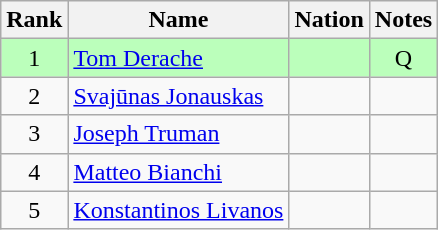<table class="wikitable sortable" style="text-align:center">
<tr>
<th>Rank</th>
<th>Name</th>
<th>Nation</th>
<th>Notes</th>
</tr>
<tr bgcolor=bbffbb>
<td>1</td>
<td align=left><a href='#'>Tom Derache</a></td>
<td align=left></td>
<td>Q</td>
</tr>
<tr>
<td>2</td>
<td align=left><a href='#'>Svajūnas Jonauskas</a></td>
<td align=left></td>
<td></td>
</tr>
<tr>
<td>3</td>
<td align=left><a href='#'>Joseph Truman</a></td>
<td align=left></td>
<td></td>
</tr>
<tr>
<td>4</td>
<td align=left><a href='#'>Matteo Bianchi</a></td>
<td align=left></td>
<td></td>
</tr>
<tr>
<td>5</td>
<td align=left><a href='#'>Konstantinos Livanos</a></td>
<td align=left></td>
<td></td>
</tr>
</table>
